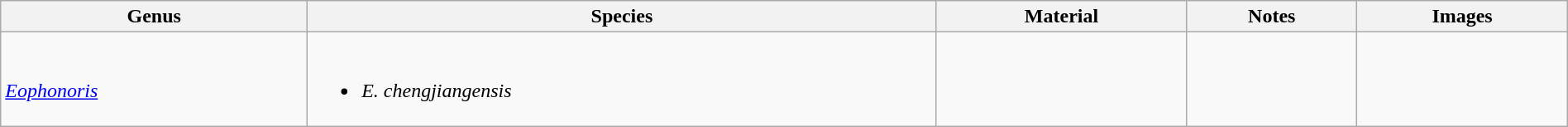<table class="wikitable" style="margin:auto;width:100%;">
<tr>
<th>Genus</th>
<th>Species</th>
<th>Material</th>
<th>Notes</th>
<th>Images</th>
</tr>
<tr>
<td><br><em><a href='#'>Eophonoris</a></em></td>
<td><br><ul><li><em>E. chengjiangensis</em></li></ul></td>
<td></td>
<td></td>
<td></td>
</tr>
</table>
